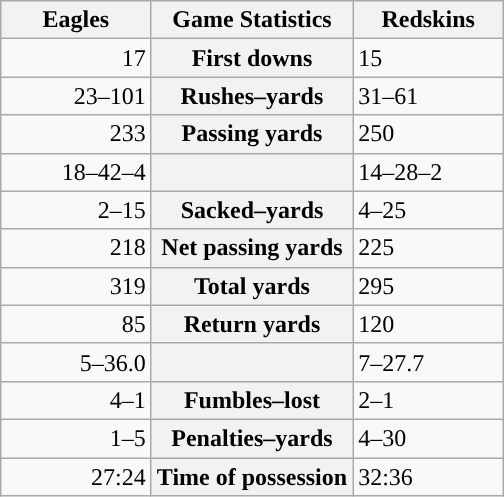<table class="wikitable" style="margin: 1em auto 1em auto">
<tr>
<th style="width:30%;">Eagles</th>
<th style="width:40%;">Game Statistics</th>
<th style="width:30%;">Redskins</th>
</tr>
<tr>
<td style="text-align:right;">17</td>
<th>First downs</th>
<td>15</td>
</tr>
<tr>
<td style="text-align:right;">23–101</td>
<th>Rushes–yards</th>
<td>31–61</td>
</tr>
<tr>
<td style="text-align:right;">233</td>
<th>Passing yards</th>
<td>250</td>
</tr>
<tr>
<td style="text-align:right;">18–42–4</td>
<th></th>
<td>14–28–2</td>
</tr>
<tr>
<td style="text-align:right;">2–15</td>
<th>Sacked–yards</th>
<td>4–25</td>
</tr>
<tr>
<td style="text-align:right;">218</td>
<th>Net passing yards</th>
<td>225</td>
</tr>
<tr>
<td style="text-align:right;">319</td>
<th>Total yards</th>
<td>295</td>
</tr>
<tr>
<td style="text-align:right;">85</td>
<th>Return yards</th>
<td>120</td>
</tr>
<tr>
<td style="text-align:right;">5–36.0</td>
<th></th>
<td>7–27.7</td>
</tr>
<tr>
<td style="text-align:right;">4–1</td>
<th>Fumbles–lost</th>
<td>2–1</td>
</tr>
<tr>
<td style="text-align:right;">1–5</td>
<th>Penalties–yards</th>
<td>4–30</td>
</tr>
<tr>
<td style="text-align:right;">27:24</td>
<th>Time of possession</th>
<td>32:36</td>
</tr>
</table>
